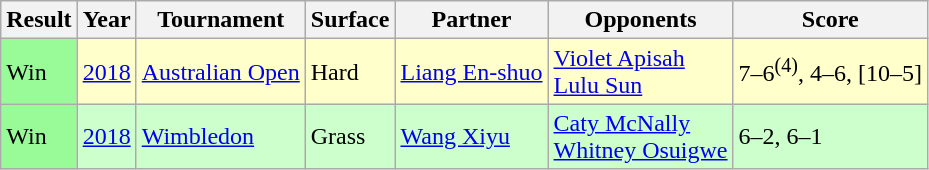<table class="sortable wikitable">
<tr>
<th>Result</th>
<th>Year</th>
<th>Tournament</th>
<th>Surface</th>
<th>Partner</th>
<th>Opponents</th>
<th>Score</th>
</tr>
<tr bgcolor=ffffcc>
<td bgcolor=98fb98>Win</td>
<td><a href='#'>2018</a></td>
<td><a href='#'>Australian Open</a></td>
<td>Hard</td>
<td> <a href='#'>Liang En-shuo</a></td>
<td> <a href='#'>Violet Apisah</a> <br>  <a href='#'>Lulu Sun</a></td>
<td>7–6<sup>(4)</sup>, 4–6, [10–5]</td>
</tr>
<tr bgcolor=CCFFCC>
<td bgcolor=98fb98>Win</td>
<td><a href='#'>2018</a></td>
<td><a href='#'>Wimbledon</a></td>
<td>Grass</td>
<td> <a href='#'>Wang Xiyu</a></td>
<td> <a href='#'>Caty McNally</a> <br>  <a href='#'>Whitney Osuigwe</a></td>
<td>6–2, 6–1</td>
</tr>
</table>
